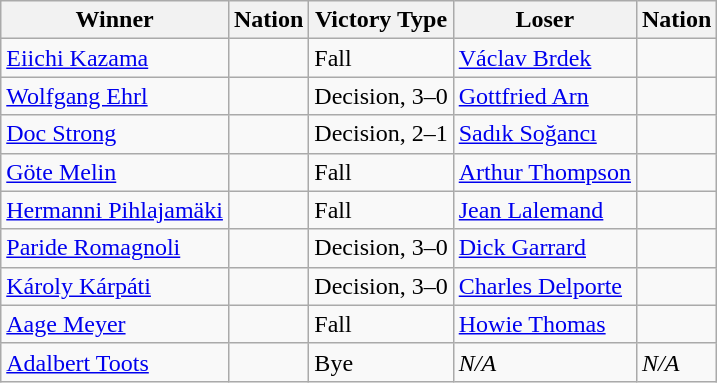<table class="wikitable sortable" style="text-align:left;">
<tr>
<th>Winner</th>
<th>Nation</th>
<th>Victory Type</th>
<th>Loser</th>
<th>Nation</th>
</tr>
<tr>
<td><a href='#'>Eiichi Kazama</a></td>
<td></td>
<td>Fall</td>
<td><a href='#'>Václav Brdek</a></td>
<td></td>
</tr>
<tr>
<td><a href='#'>Wolfgang Ehrl</a></td>
<td></td>
<td>Decision, 3–0</td>
<td><a href='#'>Gottfried Arn</a></td>
<td></td>
</tr>
<tr>
<td><a href='#'>Doc Strong</a></td>
<td></td>
<td>Decision, 2–1</td>
<td><a href='#'>Sadık Soğancı</a></td>
<td></td>
</tr>
<tr>
<td><a href='#'>Göte Melin</a></td>
<td></td>
<td>Fall</td>
<td><a href='#'>Arthur Thompson</a></td>
<td></td>
</tr>
<tr>
<td><a href='#'>Hermanni Pihlajamäki</a></td>
<td></td>
<td>Fall</td>
<td><a href='#'>Jean Lalemand</a></td>
<td></td>
</tr>
<tr>
<td><a href='#'>Paride Romagnoli</a></td>
<td></td>
<td>Decision, 3–0</td>
<td><a href='#'>Dick Garrard</a></td>
<td></td>
</tr>
<tr>
<td><a href='#'>Károly Kárpáti</a></td>
<td></td>
<td>Decision, 3–0</td>
<td><a href='#'>Charles Delporte</a></td>
<td></td>
</tr>
<tr>
<td><a href='#'>Aage Meyer</a></td>
<td></td>
<td>Fall</td>
<td><a href='#'>Howie Thomas</a></td>
<td></td>
</tr>
<tr>
<td><a href='#'>Adalbert Toots</a></td>
<td></td>
<td>Bye</td>
<td><em>N/A</em></td>
<td><em>N/A</em></td>
</tr>
</table>
